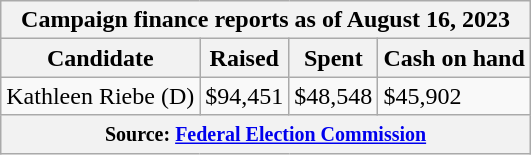<table class="wikitable sortable">
<tr>
<th colspan=4>Campaign finance reports as of August 16, 2023</th>
</tr>
<tr style="text-align:center;">
<th>Candidate</th>
<th>Raised</th>
<th>Spent</th>
<th>Cash on hand</th>
</tr>
<tr>
<td>Kathleen Riebe (D)</td>
<td>$94,451</td>
<td>$48,548</td>
<td>$45,902</td>
</tr>
<tr>
<th colspan="4"><small>Source: <a href='#'>Federal Election Commission</a></small></th>
</tr>
</table>
